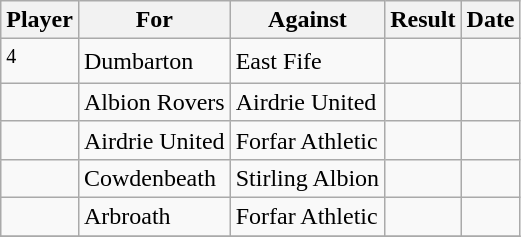<table class="wikitable sortable">
<tr>
<th>Player</th>
<th>For</th>
<th>Against</th>
<th align=center>Result</th>
<th>Date</th>
</tr>
<tr>
<td> <sup>4</sup></td>
<td>Dumbarton</td>
<td>East Fife</td>
<td align="center"></td>
<td></td>
</tr>
<tr>
<td> </td>
<td>Albion Rovers</td>
<td>Airdrie United</td>
<td align="center"></td>
<td></td>
</tr>
<tr>
<td> </td>
<td>Airdrie United</td>
<td>Forfar Athletic</td>
<td align="center"></td>
<td></td>
</tr>
<tr>
<td> </td>
<td>Cowdenbeath</td>
<td>Stirling Albion</td>
<td align="center"></td>
<td></td>
</tr>
<tr>
<td> </td>
<td>Arbroath</td>
<td>Forfar Athletic</td>
<td align="center"></td>
<td></td>
</tr>
<tr>
</tr>
</table>
